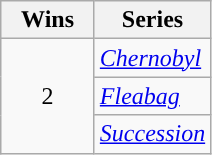<table class="wikitable">
<tr>
<th scope="col" style="width:55px;">Wins</th>
<th scope="col" style="text-align:center;">Series</th>
</tr>
<tr>
<td rowspan="3" style="text-align:center">2</td>
<td><em><a href='#'>Chernobyl</a></em></td>
</tr>
<tr>
<td><em><a href='#'>Fleabag</a></em></td>
</tr>
<tr>
<td><em><a href='#'>Succession</a></em></td>
</tr>
</table>
